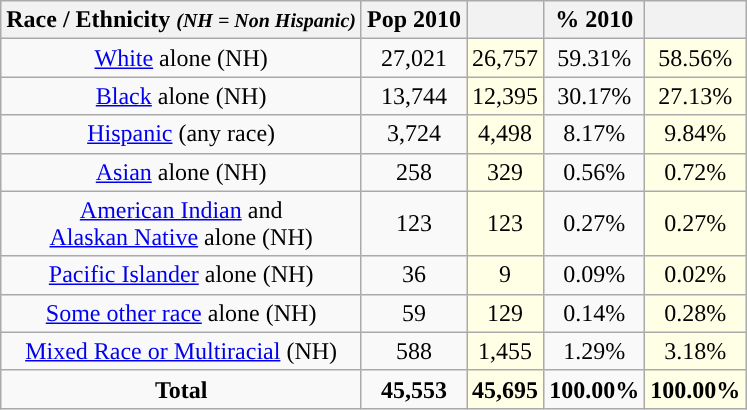<table class="wikitable" style="text-align:center;">
<tr>
<th>Race / Ethnicity <em><small>(NH = Non Hispanic)</small></em></th>
<th>Pop 2010</th>
<th></th>
<th>% 2010</th>
<th></th>
</tr>
<tr>
<td><a href='#'>White</a> alone (NH)</td>
<td>27,021</td>
<td style='background: #ffffe6;'>26,757</td>
<td>59.31%</td>
<td style='background: #ffffe6;'>58.56%</td>
</tr>
<tr>
<td><a href='#'>Black</a> alone (NH)</td>
<td>13,744</td>
<td style='background: #ffffe6;'>12,395</td>
<td>30.17%</td>
<td style='background: #ffffe6;'>27.13%</td>
</tr>
<tr>
<td><a href='#'>Hispanic</a> (any race)</td>
<td>3,724</td>
<td style='background: #ffffe6;'>4,498</td>
<td>8.17%</td>
<td style='background: #ffffe6;'>9.84%</td>
</tr>
<tr>
<td><a href='#'>Asian</a> alone (NH)</td>
<td>258</td>
<td style='background: #ffffe6;'>329</td>
<td>0.56%</td>
<td style='background: #ffffe6;'>0.72%</td>
</tr>
<tr>
<td><a href='#'>American Indian</a> and<br><a href='#'>Alaskan Native</a> alone (NH)</td>
<td>123</td>
<td style='background: #ffffe6;'>123</td>
<td>0.27%</td>
<td style='background: #ffffe6;'>0.27%</td>
</tr>
<tr>
<td><a href='#'>Pacific Islander</a> alone (NH)</td>
<td>36</td>
<td style="background: #ffffe6; ">9</td>
<td>0.09%</td>
<td style="background: #ffffe6; ">0.02%</td>
</tr>
<tr>
<td><a href='#'>Some other race</a> alone (NH)</td>
<td>59</td>
<td style="background: #ffffe6; ">129</td>
<td>0.14%</td>
<td style="background: #ffffe6; ">0.28%</td>
</tr>
<tr>
<td><a href='#'>Mixed Race or Multiracial</a> (NH)</td>
<td>588</td>
<td style="background: #ffffe6; ">1,455</td>
<td>1.29%</td>
<td style="background: #ffffe6; ">3.18%</td>
</tr>
<tr>
<td><strong>Total</strong></td>
<td><strong>45,553</strong></td>
<td style='background: #ffffe6;'><strong>45,695</strong></td>
<td><strong>100.00%</strong></td>
<td style='background: #ffffe6;'><strong>100.00%</strong></td>
</tr>
</table>
